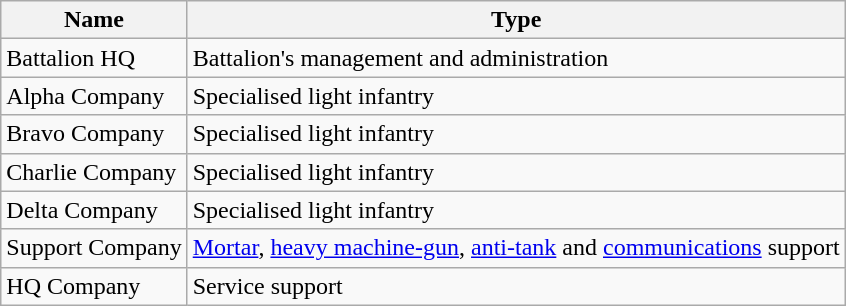<table class="wikitable" style="margin-left: auto; margin-right: auto; border: none;">
<tr>
<th>Name</th>
<th>Type</th>
</tr>
<tr>
<td>Battalion HQ</td>
<td>Battalion's management and administration</td>
</tr>
<tr>
<td>Alpha Company</td>
<td>Specialised light infantry</td>
</tr>
<tr>
<td>Bravo Company</td>
<td>Specialised light infantry</td>
</tr>
<tr>
<td>Charlie Company</td>
<td>Specialised light infantry</td>
</tr>
<tr>
<td>Delta Company</td>
<td>Specialised light infantry</td>
</tr>
<tr>
<td>Support Company</td>
<td><a href='#'>Mortar</a>, <a href='#'>heavy machine-gun</a>, <a href='#'>anti-tank</a> and <a href='#'>communications</a> support</td>
</tr>
<tr>
<td>HQ Company</td>
<td>Service support</td>
</tr>
</table>
